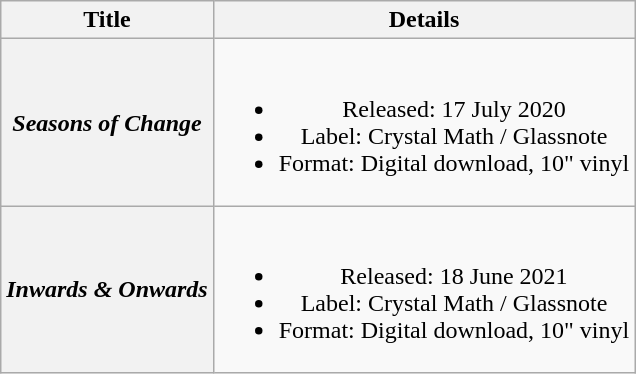<table class="wikitable plainrowheaders" style="text-align:center;">
<tr>
<th scope="col">Title</th>
<th scope="col">Details</th>
</tr>
<tr>
<th scope="row"><em>Seasons of Change</em></th>
<td><br><ul><li>Released: 17 July 2020</li><li>Label: Crystal Math / Glassnote</li><li>Format: Digital download, 10" vinyl</li></ul></td>
</tr>
<tr>
<th scope="row"><em>Inwards & Onwards</em></th>
<td><br><ul><li>Released: 18 June 2021</li><li>Label: Crystal Math / Glassnote</li><li>Format: Digital download, 10" vinyl</li></ul></td>
</tr>
</table>
